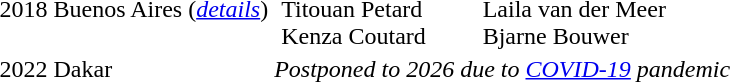<table>
<tr>
<td> 2018 Buenos Aires (<em><a href='#'>details</a></em>)</td>
<td><br><br></td>
<td><br>Titouan Petard<br>Kenza Coutard</td>
<td><br>Laila van der Meer<br>Bjarne Bouwer</td>
</tr>
<tr>
<td> 2022 Dakar</td>
<td colspan=3 align=center><em>Postponed to 2026 due to <a href='#'>COVID-19</a> pandemic</em></td>
</tr>
</table>
